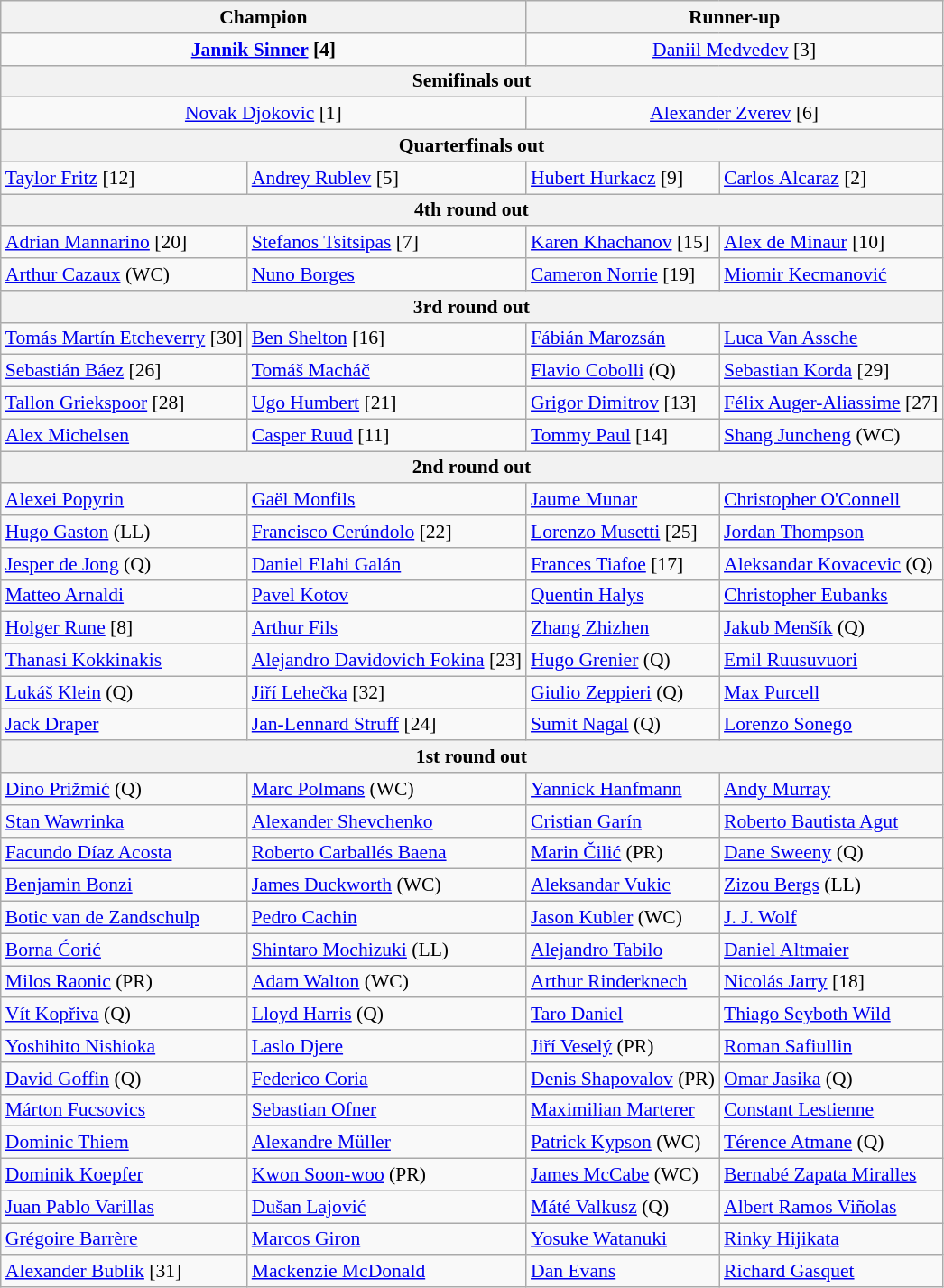<table class="wikitable mw-collapsible mw-collapsed" style="font-size:90%">
<tr>
<th colspan=2>Champion</th>
<th colspan=2>Runner-up</th>
</tr>
<tr style="text-align:center;">
<td colspan=2><strong> <a href='#'>Jannik Sinner</a> [4]</strong></td>
<td colspan=2> <a href='#'>Daniil Medvedev</a> [3]</td>
</tr>
<tr>
<th colspan=4>Semifinals out</th>
</tr>
<tr style="text-align:center;">
<td colspan=2> <a href='#'>Novak Djokovic</a> [1]</td>
<td colspan=2> <a href='#'>Alexander Zverev</a> [6]</td>
</tr>
<tr>
<th colspan=4>Quarterfinals out</th>
</tr>
<tr>
<td> <a href='#'>Taylor Fritz</a> [12]</td>
<td> <a href='#'>Andrey Rublev</a> [5]</td>
<td> <a href='#'>Hubert Hurkacz</a> [9]</td>
<td> <a href='#'>Carlos Alcaraz</a> [2]</td>
</tr>
<tr>
<th colspan=4>4th round out</th>
</tr>
<tr>
<td> <a href='#'>Adrian Mannarino</a> [20]</td>
<td> <a href='#'>Stefanos Tsitsipas</a> [7]</td>
<td> <a href='#'>Karen Khachanov</a> [15]</td>
<td> <a href='#'>Alex de Minaur</a> [10]</td>
</tr>
<tr>
<td> <a href='#'>Arthur Cazaux</a> (WC)</td>
<td> <a href='#'>Nuno Borges</a></td>
<td> <a href='#'>Cameron Norrie</a> [19]</td>
<td> <a href='#'>Miomir Kecmanović</a></td>
</tr>
<tr>
<th colspan=4>3rd round out</th>
</tr>
<tr>
<td> <a href='#'>Tomás Martín Etcheverry</a> [30]</td>
<td> <a href='#'>Ben Shelton</a> [16]</td>
<td> <a href='#'>Fábián Marozsán</a></td>
<td> <a href='#'>Luca Van Assche</a></td>
</tr>
<tr>
<td> <a href='#'>Sebastián Báez</a> [26]</td>
<td> <a href='#'>Tomáš Macháč</a></td>
<td> <a href='#'>Flavio Cobolli</a> (Q)</td>
<td> <a href='#'>Sebastian Korda</a> [29]</td>
</tr>
<tr>
<td> <a href='#'>Tallon Griekspoor</a> [28]</td>
<td> <a href='#'>Ugo Humbert</a> [21]</td>
<td> <a href='#'>Grigor Dimitrov</a> [13]</td>
<td> <a href='#'>Félix Auger-Aliassime</a> [27]</td>
</tr>
<tr>
<td> <a href='#'>Alex Michelsen</a></td>
<td> <a href='#'>Casper Ruud</a> [11]</td>
<td> <a href='#'>Tommy Paul</a> [14]</td>
<td> <a href='#'>Shang Juncheng</a> (WC)</td>
</tr>
<tr>
<th colspan=4>2nd round out</th>
</tr>
<tr>
<td> <a href='#'>Alexei Popyrin</a></td>
<td> <a href='#'>Gaël Monfils</a></td>
<td> <a href='#'>Jaume Munar</a></td>
<td> <a href='#'>Christopher O'Connell</a></td>
</tr>
<tr>
<td> <a href='#'>Hugo Gaston</a> (LL)</td>
<td> <a href='#'>Francisco Cerúndolo</a> [22]</td>
<td> <a href='#'>Lorenzo Musetti</a> [25]</td>
<td> <a href='#'>Jordan Thompson</a></td>
</tr>
<tr>
<td> <a href='#'>Jesper de Jong</a> (Q)</td>
<td> <a href='#'>Daniel Elahi Galán</a></td>
<td> <a href='#'>Frances Tiafoe</a> [17]</td>
<td> <a href='#'>Aleksandar Kovacevic</a> (Q)</td>
</tr>
<tr>
<td> <a href='#'>Matteo Arnaldi</a></td>
<td> <a href='#'>Pavel Kotov</a></td>
<td> <a href='#'>Quentin Halys</a></td>
<td> <a href='#'>Christopher Eubanks</a></td>
</tr>
<tr>
<td> <a href='#'>Holger Rune</a> [8]</td>
<td> <a href='#'>Arthur Fils</a></td>
<td> <a href='#'>Zhang Zhizhen</a></td>
<td> <a href='#'>Jakub Menšík</a> (Q)</td>
</tr>
<tr>
<td> <a href='#'>Thanasi Kokkinakis</a></td>
<td> <a href='#'>Alejandro Davidovich Fokina</a> [23]</td>
<td> <a href='#'>Hugo Grenier</a> (Q)</td>
<td> <a href='#'>Emil Ruusuvuori</a></td>
</tr>
<tr>
<td> <a href='#'>Lukáš Klein</a> (Q)</td>
<td> <a href='#'>Jiří Lehečka</a> [32]</td>
<td> <a href='#'>Giulio Zeppieri</a> (Q)</td>
<td> <a href='#'>Max Purcell</a></td>
</tr>
<tr>
<td> <a href='#'>Jack Draper</a></td>
<td> <a href='#'>Jan-Lennard Struff</a> [24]</td>
<td> <a href='#'>Sumit Nagal</a> (Q)</td>
<td> <a href='#'>Lorenzo Sonego</a></td>
</tr>
<tr>
<th colspan=4>1st round out</th>
</tr>
<tr>
<td> <a href='#'>Dino Prižmić</a> (Q)</td>
<td> <a href='#'>Marc Polmans</a> (WC)</td>
<td> <a href='#'>Yannick Hanfmann</a></td>
<td> <a href='#'>Andy Murray</a></td>
</tr>
<tr>
<td> <a href='#'>Stan Wawrinka</a></td>
<td> <a href='#'>Alexander Shevchenko</a></td>
<td> <a href='#'>Cristian Garín</a></td>
<td> <a href='#'>Roberto Bautista Agut</a></td>
</tr>
<tr>
<td> <a href='#'>Facundo Díaz Acosta</a></td>
<td> <a href='#'>Roberto Carballés Baena</a></td>
<td> <a href='#'>Marin Čilić</a> (PR)</td>
<td> <a href='#'>Dane Sweeny</a> (Q)</td>
</tr>
<tr>
<td> <a href='#'>Benjamin Bonzi</a></td>
<td> <a href='#'>James Duckworth</a> (WC)</td>
<td> <a href='#'>Aleksandar Vukic</a></td>
<td> <a href='#'>Zizou Bergs</a> (LL)</td>
</tr>
<tr>
<td> <a href='#'>Botic van de Zandschulp</a></td>
<td> <a href='#'>Pedro Cachin</a></td>
<td> <a href='#'>Jason Kubler</a> (WC)</td>
<td> <a href='#'>J. J. Wolf</a></td>
</tr>
<tr>
<td> <a href='#'>Borna Ćorić</a></td>
<td> <a href='#'>Shintaro Mochizuki</a> (LL)</td>
<td> <a href='#'>Alejandro Tabilo</a></td>
<td> <a href='#'>Daniel Altmaier</a></td>
</tr>
<tr>
<td> <a href='#'>Milos Raonic</a> (PR)</td>
<td> <a href='#'>Adam Walton</a> (WC)</td>
<td> <a href='#'>Arthur Rinderknech</a></td>
<td> <a href='#'>Nicolás Jarry</a> [18]</td>
</tr>
<tr>
<td> <a href='#'>Vít Kopřiva</a> (Q)</td>
<td> <a href='#'>Lloyd Harris</a> (Q)</td>
<td> <a href='#'>Taro Daniel</a></td>
<td> <a href='#'>Thiago Seyboth Wild</a></td>
</tr>
<tr>
<td> <a href='#'>Yoshihito Nishioka</a></td>
<td> <a href='#'>Laslo Djere</a></td>
<td> <a href='#'>Jiří Veselý</a> (PR)</td>
<td> <a href='#'>Roman Safiullin</a></td>
</tr>
<tr>
<td> <a href='#'>David Goffin</a> (Q)</td>
<td> <a href='#'>Federico Coria</a></td>
<td> <a href='#'>Denis Shapovalov</a> (PR)</td>
<td> <a href='#'>Omar Jasika</a> (Q)</td>
</tr>
<tr>
<td> <a href='#'>Márton Fucsovics</a></td>
<td> <a href='#'>Sebastian Ofner</a></td>
<td> <a href='#'>Maximilian Marterer</a></td>
<td> <a href='#'>Constant Lestienne</a></td>
</tr>
<tr>
<td> <a href='#'>Dominic Thiem</a></td>
<td> <a href='#'>Alexandre Müller</a></td>
<td> <a href='#'>Patrick Kypson</a> (WC)</td>
<td> <a href='#'>Térence Atmane</a> (Q)</td>
</tr>
<tr>
<td> <a href='#'>Dominik Koepfer</a></td>
<td> <a href='#'>Kwon Soon-woo</a> (PR)</td>
<td> <a href='#'>James McCabe</a> (WC)</td>
<td> <a href='#'>Bernabé Zapata Miralles</a></td>
</tr>
<tr>
<td> <a href='#'>Juan Pablo Varillas</a></td>
<td> <a href='#'>Dušan Lajović</a></td>
<td> <a href='#'>Máté Valkusz</a> (Q)</td>
<td> <a href='#'>Albert Ramos Viñolas</a></td>
</tr>
<tr>
<td> <a href='#'>Grégoire Barrère</a></td>
<td> <a href='#'>Marcos Giron</a></td>
<td> <a href='#'>Yosuke Watanuki</a></td>
<td> <a href='#'>Rinky Hijikata</a></td>
</tr>
<tr>
<td> <a href='#'>Alexander Bublik</a> [31]</td>
<td> <a href='#'>Mackenzie McDonald</a></td>
<td> <a href='#'>Dan Evans</a></td>
<td> <a href='#'>Richard Gasquet</a></td>
</tr>
</table>
